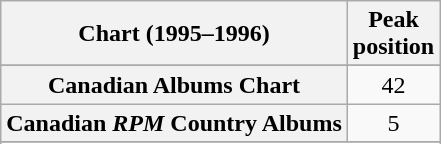<table class="wikitable sortable plainrowheaders">
<tr>
<th>Chart (1995–1996)</th>
<th>Peak<br>position</th>
</tr>
<tr>
</tr>
<tr>
<th scope="row">Canadian Albums Chart</th>
<td align="center">42</td>
</tr>
<tr>
<th scope="row">Canadian <em>RPM</em> Country Albums</th>
<td align="center">5</td>
</tr>
<tr>
</tr>
<tr>
</tr>
</table>
